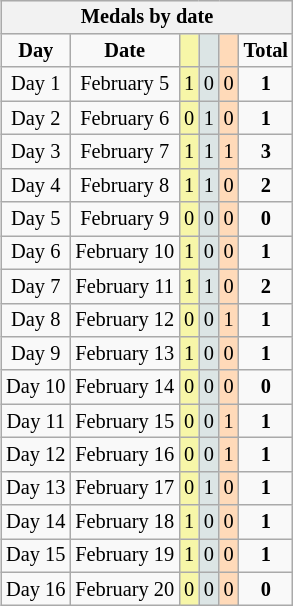<table class=wikitable style="font-size:85%;float:right">
<tr bgcolor=efefef>
<th colspan=6><strong>Medals by date</strong></th>
</tr>
<tr align=center>
<td><strong>Day</strong></td>
<td><strong>Date</strong></td>
<td bgcolor=#f7f6a8></td>
<td bgcolor=#dce5e5></td>
<td bgcolor=#ffdab9></td>
<td><strong>Total</strong></td>
</tr>
<tr align=center>
<td>Day 1</td>
<td>February 5</td>
<td bgcolor=F7F6A8>1</td>
<td bgcolor=DCE5E5>0</td>
<td bgcolor=FFDAB9>0</td>
<td><strong>1</strong></td>
</tr>
<tr align=center>
<td>Day 2</td>
<td>February 6</td>
<td bgcolor=F7F6A8>0</td>
<td bgcolor=DCE5E5>1</td>
<td bgcolor=FFDAB9>0</td>
<td><strong>1</strong></td>
</tr>
<tr align=center>
<td>Day 3</td>
<td>February 7</td>
<td bgcolor=F7F6A8>1</td>
<td bgcolor=DCE5E5>1</td>
<td bgcolor=FFDAB9>1</td>
<td><strong>3</strong></td>
</tr>
<tr align=center>
<td>Day 4</td>
<td>February 8</td>
<td bgcolor=F7F6A8>1</td>
<td bgcolor=DCE5E5>1</td>
<td bgcolor=FFDAB9>0</td>
<td><strong>2</strong></td>
</tr>
<tr align=center>
<td>Day 5</td>
<td>February 9</td>
<td bgcolor=F7F6A8>0</td>
<td bgcolor=DCE5E5>0</td>
<td bgcolor=FFDAB9>0</td>
<td><strong>0</strong></td>
</tr>
<tr align=center>
<td>Day 6</td>
<td>February 10</td>
<td bgcolor=F7F6A8>1</td>
<td bgcolor=DCE5E5>0</td>
<td bgcolor=FFDAB9>0</td>
<td><strong>1</strong></td>
</tr>
<tr align=center>
<td>Day 7</td>
<td>February 11</td>
<td bgcolor=F7F6A8>1</td>
<td bgcolor=DCE5E5>1</td>
<td bgcolor=FFDAB9>0</td>
<td><strong>2</strong></td>
</tr>
<tr align=center>
<td>Day 8</td>
<td>February 12</td>
<td bgcolor=F7F6A8>0</td>
<td bgcolor=DCE5E5>0</td>
<td bgcolor=FFDAB9>1</td>
<td><strong>1</strong></td>
</tr>
<tr align=center>
<td>Day 9</td>
<td>February 13</td>
<td bgcolor=F7F6A8>1</td>
<td bgcolor=DCE5E5>0</td>
<td bgcolor=FFDAB9>0</td>
<td><strong>1</strong></td>
</tr>
<tr align=center>
<td>Day 10</td>
<td>February 14</td>
<td bgcolor=F7F6A8>0</td>
<td bgcolor=DCE5E5>0</td>
<td bgcolor=FFDAB9>0</td>
<td><strong>0</strong></td>
</tr>
<tr align=center>
<td>Day 11</td>
<td>February 15</td>
<td bgcolor=F7F6A8>0</td>
<td bgcolor=DCE5E5>0</td>
<td bgcolor=FFDAB9>1</td>
<td><strong>1</strong></td>
</tr>
<tr align=center>
<td>Day 12</td>
<td>February 16</td>
<td bgcolor=F7F6A8>0</td>
<td bgcolor=DCE5E5>0</td>
<td bgcolor=FFDAB9>1</td>
<td><strong>1</strong></td>
</tr>
<tr align=center>
<td>Day 13</td>
<td>February 17</td>
<td bgcolor=F7F6A8>0</td>
<td bgcolor=DCE5E5>1</td>
<td bgcolor=FFDAB9>0</td>
<td><strong>1</strong></td>
</tr>
<tr align=center>
<td>Day 14</td>
<td>February 18</td>
<td bgcolor=F7F6A8>1</td>
<td bgcolor=DCE5E5>0</td>
<td bgcolor=FFDAB9>0</td>
<td><strong>1</strong></td>
</tr>
<tr align=center>
<td>Day 15</td>
<td>February 19</td>
<td bgcolor=F7F6A8>1</td>
<td bgcolor=DCE5E5>0</td>
<td bgcolor=FFDAB9>0</td>
<td><strong>1</strong></td>
</tr>
<tr align=center>
<td>Day 16</td>
<td>February 20</td>
<td bgcolor=F7F6A8>0</td>
<td bgcolor=DCE5E5>0</td>
<td bgcolor=FFDAB9>0</td>
<td><strong>0</strong></td>
</tr>
</table>
